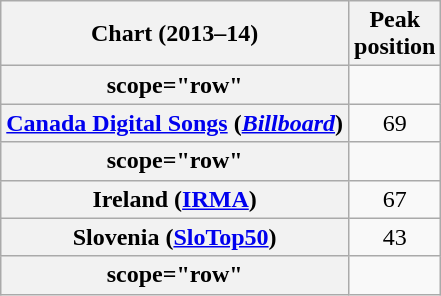<table class="wikitable sortable plainrowheaders" style="text-align:center;">
<tr>
<th scope="col">Chart (2013–14)</th>
<th scope="col">Peak<br>position</th>
</tr>
<tr>
<th>scope="row" </th>
</tr>
<tr>
<th scope="row"><a href='#'>Canada Digital Songs</a> (<em><a href='#'>Billboard</a></em>)</th>
<td>69</td>
</tr>
<tr>
<th>scope="row" </th>
</tr>
<tr>
<th scope="row">Ireland (<a href='#'>IRMA</a>)</th>
<td style="text-align:center;">67</td>
</tr>
<tr>
<th scope="row">Slovenia (<a href='#'>SloTop50</a>)</th>
<td align=center>43</td>
</tr>
<tr>
<th>scope="row" </th>
</tr>
</table>
